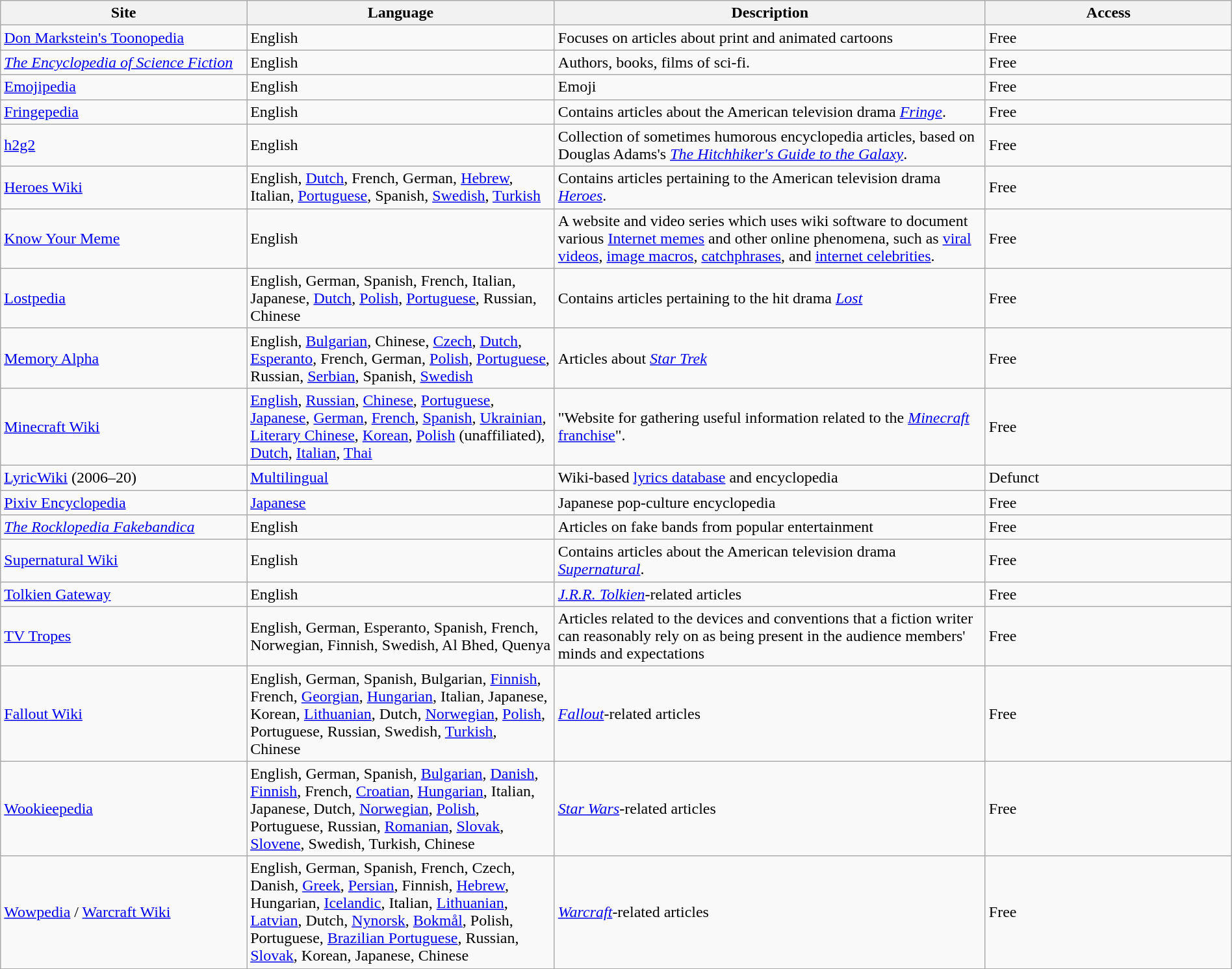<table class="wikitable sortable" width="100%">
<tr>
<th style="width: 20%;">Site</th>
<th style="width: 25%;">Language</th>
<th style="width: 35%;">Description</th>
<th>Access</th>
</tr>
<tr>
<td><a href='#'>Don Markstein's Toonopedia</a></td>
<td>English</td>
<td>Focuses on articles about print and animated cartoons</td>
<td>Free</td>
</tr>
<tr>
<td><em><a href='#'>The Encyclopedia of Science Fiction</a></em></td>
<td>English</td>
<td>Authors, books, films of sci-fi.</td>
<td>Free</td>
</tr>
<tr>
<td><a href='#'>Emojipedia</a></td>
<td>English</td>
<td>Emoji</td>
<td>Free</td>
</tr>
<tr>
<td><a href='#'>Fringepedia</a></td>
<td>English</td>
<td>Contains articles about the American television drama <em><a href='#'>Fringe</a></em>.</td>
<td>Free</td>
</tr>
<tr>
<td><a href='#'>h2g2</a></td>
<td>English</td>
<td>Collection of sometimes humorous encyclopedia articles, based on Douglas Adams's <em><a href='#'>The Hitchhiker's Guide to the Galaxy</a></em>.</td>
<td>Free</td>
</tr>
<tr>
<td><a href='#'>Heroes Wiki</a></td>
<td>English, <a href='#'>Dutch</a>, French, German, <a href='#'>Hebrew</a>, Italian, <a href='#'>Portuguese</a>, Spanish, <a href='#'>Swedish</a>, <a href='#'>Turkish</a></td>
<td>Contains articles pertaining to the American television drama <em><a href='#'>Heroes</a></em>.</td>
<td>Free</td>
</tr>
<tr>
<td><a href='#'>Know Your Meme</a></td>
<td>English</td>
<td>A website and video series which uses wiki software to document various <a href='#'>Internet memes</a> and other online phenomena, such as <a href='#'>viral videos</a>, <a href='#'>image macros</a>, <a href='#'>catchphrases</a>, and <a href='#'>internet celebrities</a>.</td>
<td>Free</td>
</tr>
<tr>
<td><a href='#'>Lostpedia</a></td>
<td>English, German, Spanish, French, Italian, Japanese, <a href='#'>Dutch</a>, <a href='#'>Polish</a>, <a href='#'>Portuguese</a>, Russian, Chinese</td>
<td>Contains articles pertaining to the hit drama <em><a href='#'>Lost</a></em></td>
<td>Free</td>
</tr>
<tr>
<td><a href='#'>Memory Alpha</a></td>
<td>English, <a href='#'>Bulgarian</a>, Chinese, <a href='#'>Czech</a>, <a href='#'>Dutch</a>, <a href='#'>Esperanto</a>, French, German, <a href='#'>Polish</a>, <a href='#'>Portuguese</a>, Russian, <a href='#'>Serbian</a>, Spanish, <a href='#'>Swedish</a></td>
<td>Articles about <em><a href='#'>Star Trek</a></em></td>
<td>Free</td>
</tr>
<tr>
<td><a href='#'>Minecraft Wiki</a></td>
<td><a href='#'>English</a>, <a href='#'>Russian</a>, <a href='#'>Chinese</a>, <a href='#'>Portuguese</a>, <a href='#'>Japanese</a>, <a href='#'>German</a>, <a href='#'>French</a>, <a href='#'>Spanish</a>, <a href='#'>Ukrainian</a>, <a href='#'>Literary Chinese</a>, <a href='#'>Korean</a>, <a href='#'>Polish</a> (unaffiliated), <a href='#'>Dutch</a>, <a href='#'>Italian</a>, <a href='#'>Thai</a></td>
<td>"Website for gathering useful information related to the <a href='#'><em>Minecraft</em> franchise</a>".</td>
<td>Free</td>
</tr>
<tr>
<td><a href='#'>LyricWiki</a> (2006–20)</td>
<td><a href='#'>Multilingual</a></td>
<td>Wiki-based <a href='#'>lyrics database</a> and encyclopedia</td>
<td>Defunct</td>
</tr>
<tr>
<td><a href='#'>Pixiv Encyclopedia</a></td>
<td><a href='#'>Japanese</a></td>
<td>Japanese pop-culture encyclopedia</td>
<td>Free</td>
</tr>
<tr>
<td><em><a href='#'>The Rocklopedia Fakebandica</a></em></td>
<td>English</td>
<td>Articles on fake bands from popular entertainment</td>
<td>Free</td>
</tr>
<tr>
<td><a href='#'>Supernatural Wiki</a></td>
<td>English</td>
<td>Contains articles about the American television drama <em><a href='#'>Supernatural</a></em>.</td>
<td>Free</td>
</tr>
<tr>
<td><a href='#'>Tolkien Gateway</a></td>
<td>English</td>
<td><em><a href='#'>J.R.R. Tolkien</a></em>-related articles</td>
<td>Free</td>
</tr>
<tr>
<td><a href='#'>TV Tropes</a></td>
<td>English, German, Esperanto, Spanish, French, Norwegian, Finnish, Swedish, Al Bhed, Quenya</td>
<td>Articles related to the devices and conventions that a fiction writer can reasonably rely on as being present in the audience members' minds and expectations</td>
<td>Free</td>
</tr>
<tr>
<td><a href='#'>Fallout Wiki</a></td>
<td>English, German, Spanish, Bulgarian, <a href='#'>Finnish</a>, French, <a href='#'>Georgian</a>, <a href='#'>Hungarian</a>, Italian, Japanese, Korean, <a href='#'>Lithuanian</a>, Dutch, <a href='#'>Norwegian</a>, <a href='#'>Polish</a>, Portuguese, Russian, Swedish, <a href='#'>Turkish</a>, Chinese</td>
<td><em><a href='#'>Fallout</a></em>-related articles</td>
<td>Free</td>
</tr>
<tr>
<td><a href='#'>Wookieepedia</a></td>
<td>English, German, Spanish, <a href='#'>Bulgarian</a>, <a href='#'>Danish</a>, <a href='#'>Finnish</a>, French, <a href='#'>Croatian</a>, <a href='#'>Hungarian</a>, Italian, Japanese, Dutch, <a href='#'>Norwegian</a>, <a href='#'>Polish</a>, Portuguese, Russian, <a href='#'>Romanian</a>, <a href='#'>Slovak</a>, <a href='#'>Slovene</a>, Swedish, Turkish, Chinese</td>
<td><em><a href='#'>Star Wars</a></em>-related articles</td>
<td>Free</td>
</tr>
<tr>
<td><a href='#'>Wowpedia</a> / <a href='#'>Warcraft Wiki</a></td>
<td>English, German, Spanish, French, Czech, Danish, <a href='#'>Greek</a>, <a href='#'>Persian</a>, Finnish, <a href='#'>Hebrew</a>, Hungarian, <a href='#'>Icelandic</a>, Italian, <a href='#'>Lithuanian</a>, <a href='#'>Latvian</a>, Dutch, <a href='#'>Nynorsk</a>, <a href='#'>Bokmål</a>, Polish, Portuguese, <a href='#'>Brazilian Portuguese</a>, Russian, <a href='#'>Slovak</a>, Korean, Japanese, Chinese</td>
<td><em><a href='#'>Warcraft</a></em>-related articles</td>
<td>Free</td>
</tr>
</table>
